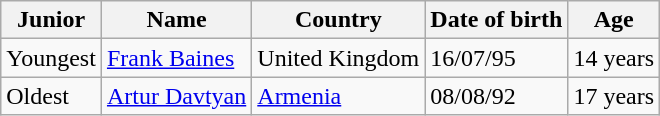<table class="wikitable">
<tr>
<th>Junior</th>
<th>Name</th>
<th>Country</th>
<th>Date of birth</th>
<th>Age</th>
</tr>
<tr>
<td>Youngest</td>
<td><a href='#'>Frank Baines</a></td>
<td>United Kingdom </td>
<td>16/07/95</td>
<td>14 years</td>
</tr>
<tr>
<td>Oldest</td>
<td><a href='#'>Artur Davtyan</a></td>
<td><a href='#'>Armenia</a> </td>
<td>08/08/92</td>
<td>17 years</td>
</tr>
</table>
